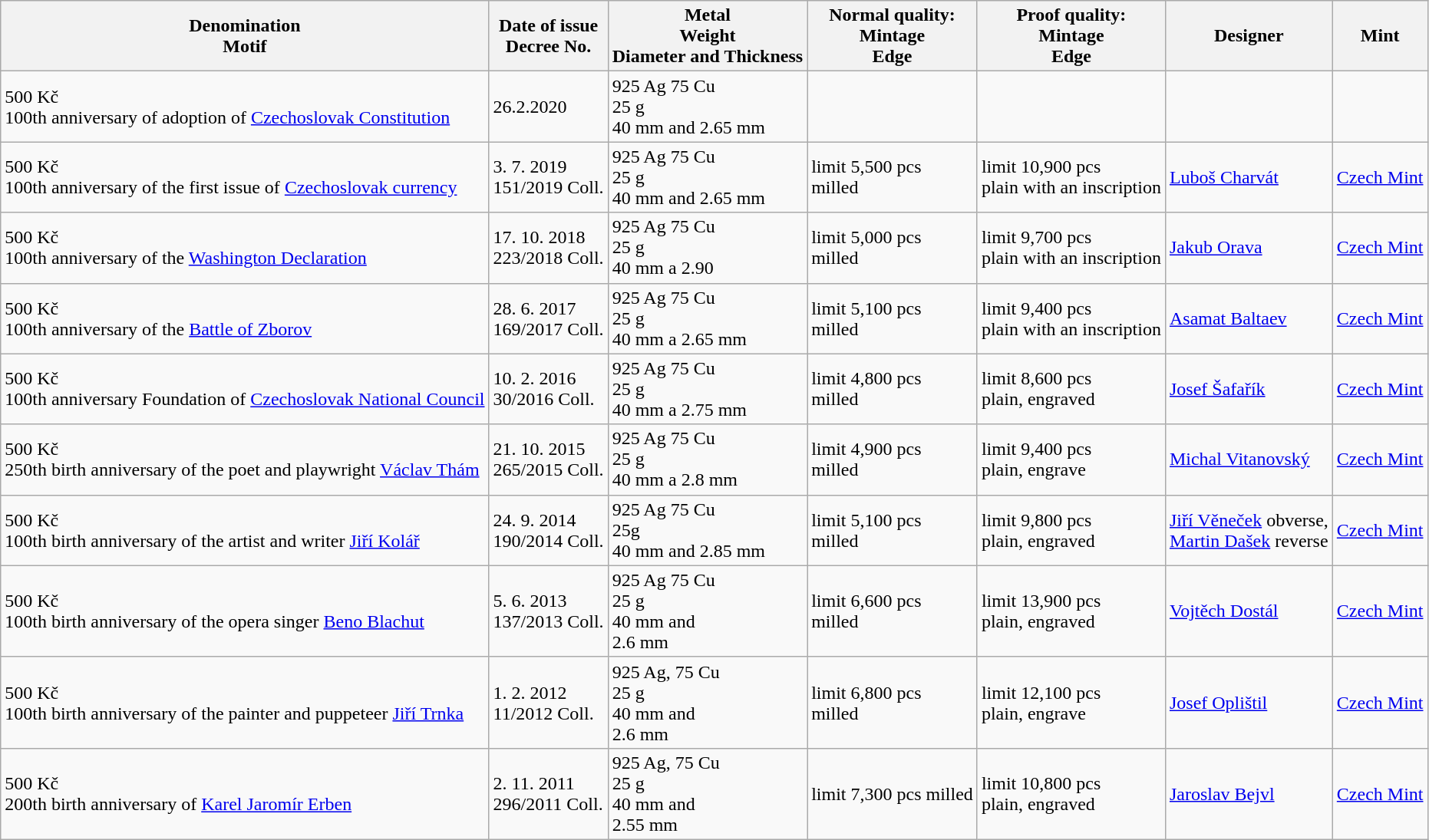<table class="wikitable">
<tr>
<th>Denomination<br>Motif</th>
<th>Date of issue<br>Decree No.</th>
<th>Metal<br>Weight<br>Diameter and Thickness</th>
<th>Normal  quality:<br>Mintage<br>Edge</th>
<th>Proof quality:<br>Mintage<br>Edge</th>
<th>Designer</th>
<th>Mint</th>
</tr>
<tr>
<td>500 Kč<br>100th anniversary of adoption of <a href='#'>Czechoslovak Constitution</a></td>
<td>26.2.2020</td>
<td>925 Ag 75 Cu<br>25 g<br>40 mm and 2.65 mm</td>
<td></td>
<td></td>
<td></td>
<td></td>
</tr>
<tr>
<td>500 Kč<br>100th anniversary of the first issue of <a href='#'>Czechoslovak currency</a></td>
<td>3. 7. 2019<br>151/2019 Coll.</td>
<td>925 Ag 75 Cu<br>25 g<br>40 mm and 2.65 mm</td>
<td>limit 5,500 pcs<br>milled</td>
<td>limit 10,900 pcs<br>plain with an inscription</td>
<td><a href='#'>Luboš Charvát</a></td>
<td><a href='#'>Czech Mint</a></td>
</tr>
<tr>
<td>500 Kč<br>100th anniversary of the <a href='#'>Washington Declaration</a></td>
<td>17. 10. 2018<br>223/2018 Coll.</td>
<td>925 Ag 75 Cu<br>25 g<br>40 mm a 2.90</td>
<td>limit 5,000 pcs<br>milled</td>
<td>limit 9,700 pcs<br>plain with an inscription</td>
<td><a href='#'>Jakub Orava</a></td>
<td><a href='#'>Czech Mint</a></td>
</tr>
<tr>
<td>500 Kč<br>100th anniversary of the <a href='#'>Battle of Zborov</a></td>
<td>28. 6. 2017<br>169/2017 Coll.</td>
<td>925 Ag 75 Cu<br>25 g<br>40 mm a 2.65 mm</td>
<td>limit 5,100 pcs<br>milled</td>
<td>limit 9,400 pcs<br>plain with an inscription</td>
<td><a href='#'>Asamat Baltaev</a></td>
<td><a href='#'>Czech Mint</a></td>
</tr>
<tr>
<td>500 Kč<br>100th anniversary Foundation of <a href='#'>Czechoslovak National Council</a></td>
<td>10. 2. 2016<br>30/2016 Coll.</td>
<td>925 Ag 75 Cu<br>25 g<br>40 mm a 2.75 mm</td>
<td>limit 4,800 pcs<br>milled</td>
<td>limit 8,600 pcs<br>plain, engraved</td>
<td><a href='#'>Josef Šafařík</a></td>
<td><a href='#'>Czech Mint</a></td>
</tr>
<tr>
<td>500 Kč<br>250th birth anniversary of the poet and playwright <a href='#'>Václav Thám</a></td>
<td>21. 10. 2015<br>265/2015 Coll.</td>
<td>925 Ag 75 Cu<br>25 g<br>40 mm a 2.8 mm</td>
<td>limit 4,900 pcs<br>milled</td>
<td>limit 9,400 pcs<br>plain, engrave</td>
<td><a href='#'>Michal Vitanovský</a></td>
<td><a href='#'>Czech Mint</a></td>
</tr>
<tr>
<td>500 Kč<br>100th birth anniversary of the artist and writer <a href='#'>Jiří Kolář</a></td>
<td>24. 9. 2014<br>190/2014 Coll.</td>
<td>925 Ag 75 Cu<br>25g<br>40 mm and 2.85 mm</td>
<td>limit 5,100 pcs<br>milled</td>
<td>limit 9,800 pcs<br>plain, engraved</td>
<td><a href='#'>Jiří Věneček</a> obverse,<br><a href='#'>Martin Dašek</a> reverse</td>
<td><a href='#'>Czech Mint</a></td>
</tr>
<tr>
<td>500 Kč<br>100th birth anniversary of the opera singer <a href='#'>Beno Blachut</a></td>
<td>5. 6. 2013<br>137/2013 Coll.</td>
<td>925 Ag 75 Cu<br>25 g<br>40 mm and<br>2.6 mm</td>
<td>limit 6,600 pcs<br>milled</td>
<td>limit 13,900 pcs<br>plain, engraved</td>
<td><a href='#'>Vojtěch Dostál</a></td>
<td><a href='#'>Czech Mint</a></td>
</tr>
<tr>
<td>500 Kč<br>100th birth anniversary of the painter and puppeteer <a href='#'>Jiří Trnka</a></td>
<td>1. 2. 2012<br>11/2012 Coll.</td>
<td>925 Ag, 75 Cu<br>25 g<br>40 mm and<br>2.6 mm</td>
<td>limit 6,800 pcs<br>milled</td>
<td>limit 12,100 pcs<br>plain, engrave</td>
<td><a href='#'>Josef Oplištil</a></td>
<td><a href='#'>Czech Mint</a></td>
</tr>
<tr>
<td>500 Kč<br>200th birth anniversary of <a href='#'>Karel Jaromír Erben</a></td>
<td>2. 11. 2011<br>296/2011 Coll.</td>
<td>925 Ag, 75 Cu<br>25 g<br>40 mm and<br>2.55 mm</td>
<td>limit 7,300 pcs milled</td>
<td>limit 10,800 pcs<br>plain, engraved</td>
<td><a href='#'>Jaroslav Bejvl</a></td>
<td><a href='#'>Czech Mint</a></td>
</tr>
</table>
